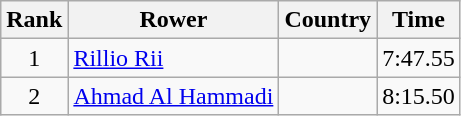<table class="wikitable" style="text-align:center">
<tr>
<th>Rank</th>
<th>Rower</th>
<th>Country</th>
<th>Time</th>
</tr>
<tr>
<td>1</td>
<td align="left"><a href='#'>Rillio Rii</a></td>
<td align="left"></td>
<td>7:47.55</td>
</tr>
<tr>
<td>2</td>
<td align="left"><a href='#'>Ahmad Al Hammadi</a></td>
<td align="left"></td>
<td>8:15.50</td>
</tr>
</table>
